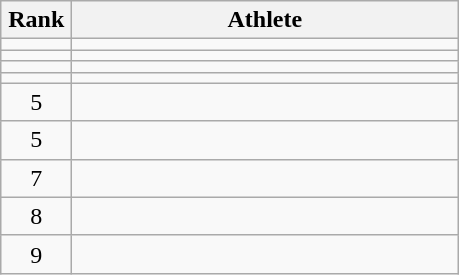<table class="wikitable" style="text-align: center;">
<tr>
<th width=40>Rank</th>
<th width=250>Athlete</th>
</tr>
<tr>
<td></td>
<td align=left></td>
</tr>
<tr>
<td></td>
<td align=left></td>
</tr>
<tr>
<td></td>
<td align=left></td>
</tr>
<tr>
<td></td>
<td align=left></td>
</tr>
<tr>
<td>5</td>
<td align=left></td>
</tr>
<tr>
<td>5</td>
<td align=left></td>
</tr>
<tr>
<td>7</td>
<td align=left></td>
</tr>
<tr>
<td>8</td>
<td align=left></td>
</tr>
<tr>
<td>9</td>
<td align=left></td>
</tr>
</table>
